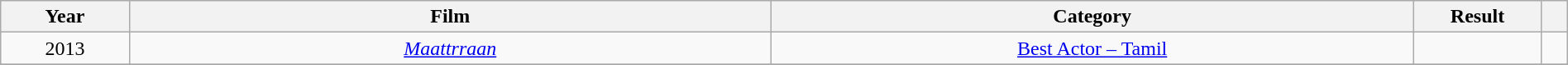<table class="wikitable sortable" style="width:100%;">
<tr>
<th style="width:5%;">Year</th>
<th style="width:25%;">Film</th>
<th style="width:25%;">Category</th>
<th style="width:5%;">Result</th>
<th style="width:1%;" class="unsortable"></th>
</tr>
<tr>
<td style="text-align:center;">2013</td>
<td style="text-align:center;"><em><a href='#'>Maattrraan</a></em></td>
<td style="text-align:center;"><a href='#'>Best Actor – Tamil</a></td>
<td></td>
<td></td>
</tr>
<tr>
</tr>
</table>
